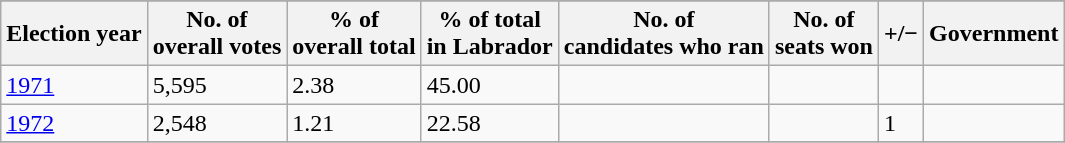<table class="wikitable plainrowheaders">
<tr>
</tr>
<tr>
<th scope="col">Election year</th>
<th scope="col">No. of<br>overall votes</th>
<th scope="col">% of<br>overall total</th>
<th scope="col">% of total<br>in Labrador</th>
<th scope="col">No. of<br>candidates who ran</th>
<th scope="col">No. of<br>seats won</th>
<th scope="col">+/−</th>
<th scope="col">Government</th>
</tr>
<tr>
<td><a href='#'>1971</a></td>
<td>5,595</td>
<td>2.38</td>
<td>45.00</td>
<td></td>
<td></td>
<td></td>
<td></td>
</tr>
<tr>
<td><a href='#'>1972</a></td>
<td>2,548</td>
<td>1.21</td>
<td>22.58</td>
<td></td>
<td></td>
<td>1</td>
<td></td>
</tr>
<tr>
</tr>
</table>
